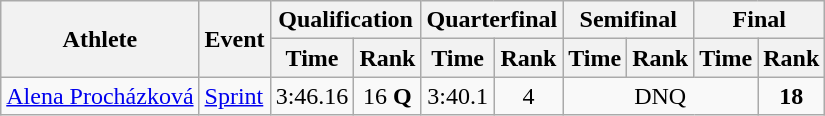<table class="wikitable">
<tr>
<th rowspan="2">Athlete</th>
<th rowspan="2">Event</th>
<th colspan="2">Qualification</th>
<th colspan="2">Quarterfinal</th>
<th colspan="2">Semifinal</th>
<th colspan="2">Final</th>
</tr>
<tr>
<th>Time</th>
<th>Rank</th>
<th>Time</th>
<th>Rank</th>
<th>Time</th>
<th>Rank</th>
<th>Time</th>
<th>Rank</th>
</tr>
<tr align=center>
<td rowspan=1><a href='#'>Alena Procházková</a></td>
<td align=left><a href='#'>Sprint</a></td>
<td>3:46.16</td>
<td>16 <strong>Q</strong></td>
<td>3:40.1</td>
<td>4</td>
<td colspan="3">DNQ</td>
<td><strong>18</strong></td>
</tr>
</table>
